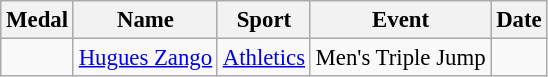<table class="wikitable sortable" style="font-size: 95%;">
<tr>
<th>Medal</th>
<th>Name</th>
<th>Sport</th>
<th>Event</th>
<th>Date</th>
</tr>
<tr>
<td></td>
<td><a href='#'>Hugues Zango</a></td>
<td><a href='#'>Athletics</a></td>
<td>Men's Triple Jump</td>
<td></td>
</tr>
</table>
